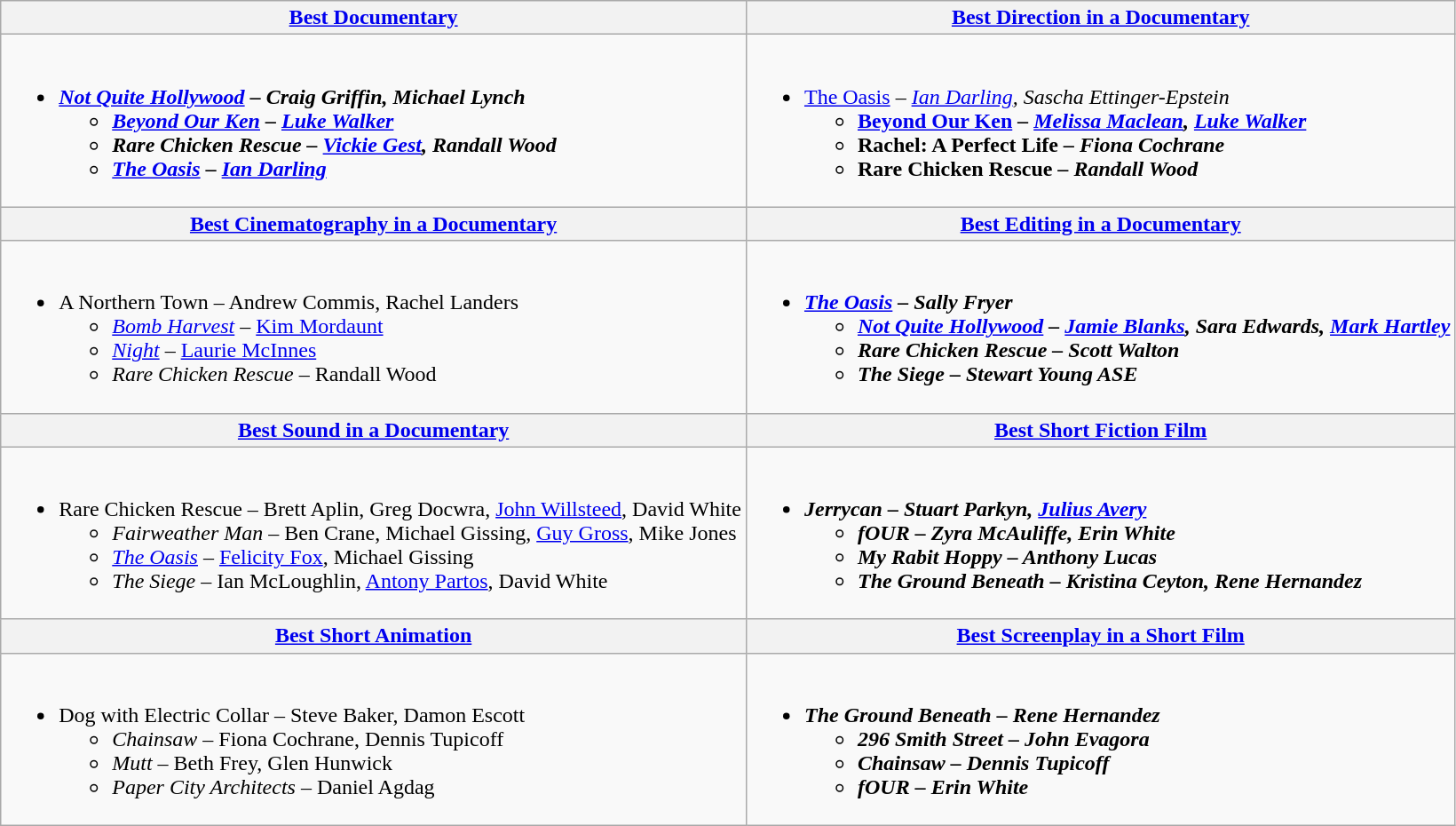<table class="wikitable">
<tr>
<th><a href='#'>Best Documentary</a></th>
<th><a href='#'>Best Direction in a Documentary</a></th>
</tr>
<tr>
<td valign="top"><br><ul><li><strong><em><a href='#'>Not Quite Hollywood</a><em> – Craig Griffin, Michael Lynch<strong><ul><li></em><a href='#'>Beyond Our Ken</a><em> – <a href='#'>Luke Walker</a></li><li></em>Rare Chicken Rescue<em> – <a href='#'>Vickie Gest</a>, Randall Wood</li><li></em><a href='#'>The Oasis</a><em> – <a href='#'>Ian Darling</a></li></ul></li></ul></td>
<td><br><ul><li></em><a href='#'></strong>The Oasis<strong></a><em> </strong>– <a href='#'>Ian Darling</a>, Sascha Ettinger-Epstein<strong><ul><li></em><a href='#'>Beyond Our Ken</a><em> – <a href='#'>Melissa Maclean</a>, <a href='#'>Luke Walker</a></li><li></em>Rachel: A Perfect Life<em> – Fiona Cochrane</li><li></em>Rare Chicken Rescue<em> – Randall Wood</li></ul></li></ul></td>
</tr>
<tr>
<th><a href='#'>Best Cinematography in a Documentary</a></th>
<th><a href='#'>Best Editing in a Documentary</a></th>
</tr>
<tr>
<td valign="top"><br><ul><li></em></strong>A Northern Town</em> – Andrew Commis, Rachel Landers</strong><ul><li><em><a href='#'>Bomb Harvest</a></em> – <a href='#'>Kim Mordaunt</a></li><li><em><a href='#'>Night</a></em> – <a href='#'>Laurie McInnes</a></li><li><em>Rare Chicken Rescue</em> – Randall Wood</li></ul></li></ul></td>
<td><br><ul><li><strong><em><a href='#'>The Oasis</a><em> – Sally Fryer<strong><ul><li></em><a href='#'>Not Quite Hollywood</a><em> – <a href='#'>Jamie Blanks</a>, Sara Edwards, <a href='#'>Mark Hartley</a></li><li></em>Rare Chicken Rescue<em> – Scott Walton</li><li></em>The Siege<em> – Stewart Young ASE</li></ul></li></ul></td>
</tr>
<tr>
<th><a href='#'>Best Sound in a Documentary</a></th>
<th><a href='#'>Best Short Fiction Film</a></th>
</tr>
<tr>
<td><br><ul><li></em></strong>Rare Chicken Rescue</em> – Brett Aplin, Greg Docwra, <a href='#'>John Willsteed</a>, David White</strong><ul><li><em>Fairweather Man</em> – Ben Crane, Michael Gissing, <a href='#'>Guy Gross</a>, Mike Jones</li><li><em><a href='#'>The Oasis</a></em> – <a href='#'>Felicity Fox</a>, Michael Gissing</li><li><em>The Siege</em> – Ian McLoughlin, <a href='#'>Antony Partos</a>, David White</li></ul></li></ul></td>
<td valign="top"><br><ul><li><strong><em>Jerrycan<em> – Stuart Parkyn, <a href='#'>Julius Avery</a><strong><ul><li></em>fOUR<em> – Zyra McAuliffe, Erin White</li><li></em>My Rabit Hoppy<em> – Anthony Lucas</li><li></em>The Ground Beneath<em> – Kristina Ceyton, Rene Hernandez</li></ul></li></ul></td>
</tr>
<tr>
<th><a href='#'>Best Short Animation</a></th>
<th><a href='#'>Best Screenplay in a Short Film</a></th>
</tr>
<tr>
<td><br><ul><li></em></strong>Dog with Electric Collar</em> – Steve Baker, Damon Escott</strong><ul><li><em>Chainsaw</em> – Fiona Cochrane, Dennis Tupicoff</li><li><em>Mutt</em> – Beth Frey, Glen Hunwick</li><li><em>Paper City Architects</em> – Daniel Agdag</li></ul></li></ul></td>
<td valign="top"><br><ul><li><strong><em>The Ground Beneath<em> – Rene Hernandez<strong><ul><li></em>296 Smith Street<em> – John Evagora</li><li></em>Chainsaw<em> – Dennis Tupicoff</li><li></em>fOUR<em> – Erin White</li></ul></li></ul></td>
</tr>
</table>
